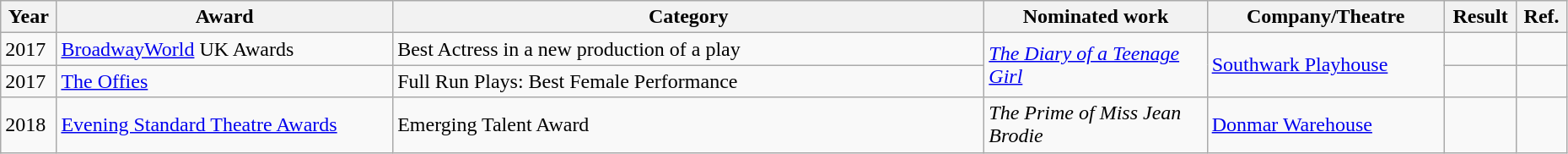<table width="98%" class="wikitable">
<tr>
<th width="10">Year</th>
<th width="230">Award</th>
<th width="410">Category</th>
<th width="150">Nominated work</th>
<th width="160">Company/Theatre</th>
<th width="30">Result</th>
<th width="10">Ref.</th>
</tr>
<tr>
<td>2017</td>
<td><a href='#'>BroadwayWorld</a> UK Awards</td>
<td>Best Actress in a new production of a play</td>
<td rowspan="2"><em><a href='#'>The Diary of a Teenage Girl</a></em></td>
<td rowspan="2"><a href='#'>Southwark Playhouse</a></td>
<td></td>
<td></td>
</tr>
<tr>
<td>2017</td>
<td><a href='#'>The Offies</a></td>
<td>Full Run Plays: Best Female Performance</td>
<td></td>
<td></td>
</tr>
<tr>
<td>2018</td>
<td><a href='#'>Evening Standard Theatre Awards</a></td>
<td>Emerging Talent Award</td>
<td><em>The Prime of Miss Jean Brodie</em></td>
<td><a href='#'>Donmar Warehouse</a></td>
<td></td>
<td></td>
</tr>
</table>
